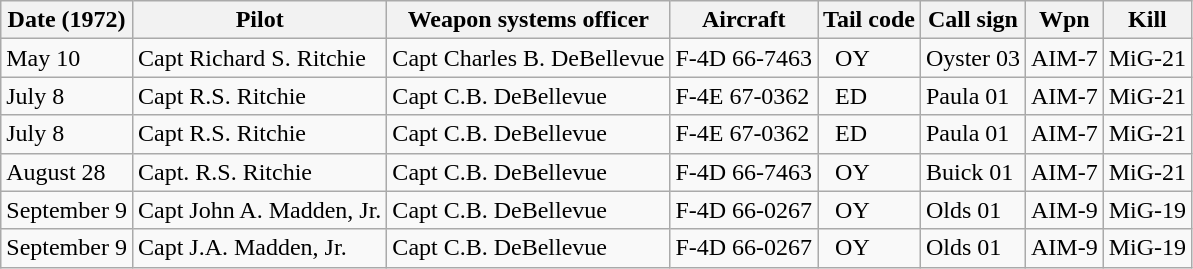<table class="wikitable">
<tr>
<th>Date (1972)</th>
<th>Pilot</th>
<th>Weapon systems officer</th>
<th>Aircraft</th>
<th>Tail code</th>
<th>Call sign</th>
<th>Wpn</th>
<th>Kill</th>
</tr>
<tr>
<td>May 10</td>
<td>Capt Richard S. Ritchie</td>
<td>Capt Charles B. DeBellevue</td>
<td>F-4D 66-7463</td>
<td>  OY</td>
<td>Oyster 03</td>
<td>AIM-7</td>
<td>MiG-21</td>
</tr>
<tr>
<td>July 8</td>
<td>Capt R.S. Ritchie</td>
<td>Capt C.B. DeBellevue</td>
<td>F-4E 67-0362</td>
<td>  ED</td>
<td>Paula 01</td>
<td>AIM-7</td>
<td>MiG-21</td>
</tr>
<tr>
<td>July 8</td>
<td>Capt R.S. Ritchie</td>
<td>Capt C.B. DeBellevue</td>
<td>F-4E 67-0362</td>
<td>  ED</td>
<td>Paula 01</td>
<td>AIM-7</td>
<td>MiG-21</td>
</tr>
<tr>
<td>August 28</td>
<td>Capt. R.S. Ritchie</td>
<td>Capt C.B. DeBellevue</td>
<td>F-4D 66-7463</td>
<td>  OY</td>
<td>Buick 01</td>
<td>AIM-7</td>
<td>MiG-21</td>
</tr>
<tr>
<td>September 9</td>
<td>Capt John A. Madden, Jr.</td>
<td>Capt C.B. DeBellevue</td>
<td>F-4D 66-0267</td>
<td>  OY</td>
<td>Olds 01</td>
<td>AIM-9</td>
<td>MiG-19</td>
</tr>
<tr>
<td>September 9</td>
<td>Capt J.A. Madden, Jr.</td>
<td>Capt C.B. DeBellevue</td>
<td>F-4D 66-0267</td>
<td>  OY</td>
<td>Olds 01</td>
<td>AIM-9</td>
<td>MiG-19</td>
</tr>
</table>
